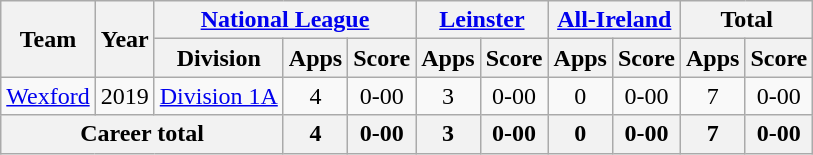<table class="wikitable" style="text-align:center">
<tr>
<th rowspan="2">Team</th>
<th rowspan="2">Year</th>
<th colspan="3"><a href='#'>National League</a></th>
<th colspan="2"><a href='#'>Leinster</a></th>
<th colspan="2"><a href='#'>All-Ireland</a></th>
<th colspan="2">Total</th>
</tr>
<tr>
<th>Division</th>
<th>Apps</th>
<th>Score</th>
<th>Apps</th>
<th>Score</th>
<th>Apps</th>
<th>Score</th>
<th>Apps</th>
<th>Score</th>
</tr>
<tr>
<td rowspan="1"><a href='#'>Wexford</a></td>
<td>2019</td>
<td rowspan="1"><a href='#'>Division 1A</a></td>
<td>4</td>
<td>0-00</td>
<td>3</td>
<td>0-00</td>
<td>0</td>
<td>0-00</td>
<td>7</td>
<td>0-00</td>
</tr>
<tr>
<th colspan="3">Career total</th>
<th>4</th>
<th>0-00</th>
<th>3</th>
<th>0-00</th>
<th>0</th>
<th>0-00</th>
<th>7</th>
<th>0-00</th>
</tr>
</table>
